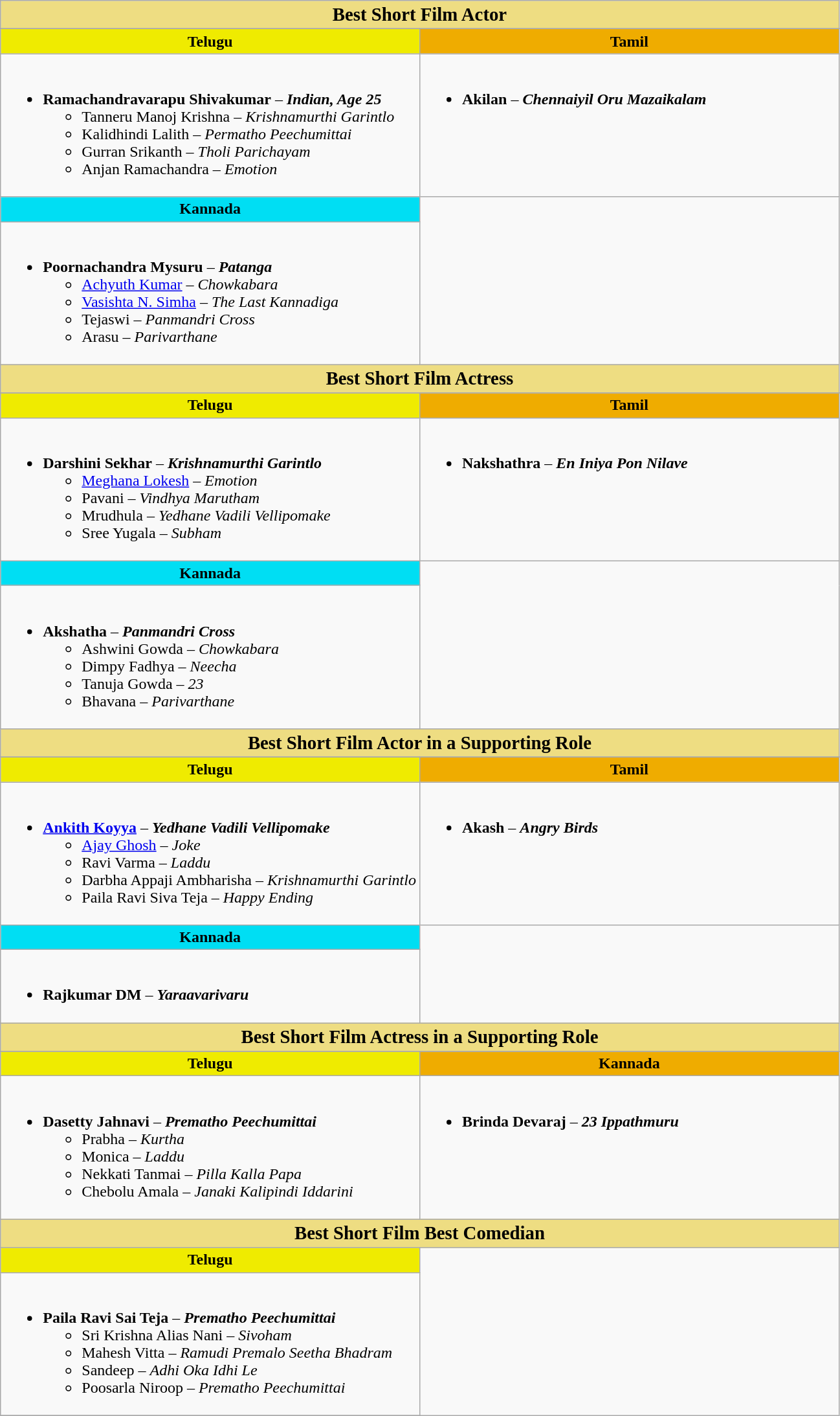<table class="wikitable">
<tr>
<th colspan="2" rowspan="1" style="background:#EEDD82;"><big><strong>Best Short Film Actor</strong></big></th>
</tr>
<tr>
</tr>
<tr>
<th style="background:#efeb00; width: 50%">Telugu</th>
<th style="background:#efac00;">Tamil</th>
</tr>
<tr>
<td valign="top"><br><ul><li><strong>Ramachandravarapu Shivakumar</strong> – <strong><em>Indian, Age 25</em></strong><ul><li>Tanneru Manoj Krishna – <em>Krishnamurthi Garintlo</em></li><li>Kalidhindi Lalith – <em>Permatho Peechumittai</em></li><li>Gurran Srikanth – <em>Tholi Parichayam</em></li><li>Anjan Ramachandra – <em>Emotion</em></li></ul></li></ul></td>
<td valign="top"><br><ul><li><strong>Akilan</strong> – <strong><em>Chennaiyil Oru Mazaikalam</em></strong></li></ul></td>
</tr>
<tr>
<th style="background:#00def3;" align="center">Kannada</th>
</tr>
<tr>
<td><br><ul><li><strong>Poornachandra Mysuru</strong> – <strong><em>Patanga</em></strong><ul><li><a href='#'>Achyuth Kumar</a> – <em>Chowkabara</em></li><li><a href='#'>Vasishta N. Simha</a> – <em>The Last Kannadiga</em></li><li>Tejaswi – <em>Panmandri Cross</em></li><li>Arasu – <em>Parivarthane</em></li></ul></li></ul></td>
</tr>
<tr>
<th colspan="2" rowspan="1" style="background:#EEDD82;"><big><strong>Best Short Film Actress</strong></big></th>
</tr>
<tr>
</tr>
<tr>
<th style="background:#efeb00; width: 50%">Telugu</th>
<th style="background:#efac00;">Tamil</th>
</tr>
<tr>
<td valign="top"><br><ul><li><strong>Darshini Sekhar</strong> – <strong><em>Krishnamurthi Garintlo</em></strong><ul><li><a href='#'>Meghana Lokesh</a> – <em>Emotion</em></li><li>Pavani – <em>Vindhya Marutham</em></li><li>Mrudhula – <em>Yedhane Vadili Vellipomake</em></li><li>Sree Yugala – <em>Subham</em></li></ul></li></ul></td>
<td valign="top"><br><ul><li><strong>Nakshathra</strong> – <strong><em>En Iniya Pon Nilave</em></strong></li></ul></td>
</tr>
<tr>
<th style="background:#00def3;" align="center">Kannada</th>
</tr>
<tr>
<td><br><ul><li><strong>Akshatha</strong> – <strong><em>Panmandri Cross</em></strong><ul><li>Ashwini Gowda  – <em>Chowkabara</em></li><li>Dimpy Fadhya – <em>Neecha</em></li><li>Tanuja Gowda – <em>23</em></li><li>Bhavana – <em>Parivarthane</em></li></ul></li></ul></td>
</tr>
<tr>
<th colspan="2" rowspan="1" style="background:#EEDD82;"><big><strong>Best Short Film Actor in a Supporting Role</strong></big></th>
</tr>
<tr>
</tr>
<tr>
<th style="background:#efeb00; width: 50%">Telugu</th>
<th style="background:#efac00;">Tamil</th>
</tr>
<tr>
<td valign="top"><br><ul><li><strong><a href='#'>Ankith Koyya</a></strong> – <strong><em>Yedhane Vadili Vellipomake</em></strong><ul><li><a href='#'>Ajay Ghosh</a> – <em>Joke</em></li><li>Ravi Varma – <em>Laddu</em></li><li>Darbha Appaji Ambharisha – <em>Krishnamurthi Garintlo</em></li><li>Paila Ravi Siva Teja – <em>Happy Ending</em></li></ul></li></ul></td>
<td valign="top"><br><ul><li><strong>Akash</strong> – <strong><em>Angry Birds</em></strong></li></ul></td>
</tr>
<tr>
<th style="background:#00def3;" align="center">Kannada</th>
</tr>
<tr>
<td><br><ul><li><strong>Rajkumar DM</strong> – <strong><em>Yaraavarivaru</em></strong></li></ul></td>
</tr>
<tr>
<th colspan="2" rowspan="1" style="background:#EEDD82;"><big><strong>Best Short Film Actress in a Supporting Role</strong></big></th>
</tr>
<tr>
</tr>
<tr>
<th style="background:#efeb00; width: 50%">Telugu</th>
<th style="background:#efac00;">Kannada</th>
</tr>
<tr>
<td valign="top"><br><ul><li><strong>Dasetty Jahnavi</strong> – <strong><em>Prematho Peechumittai</em></strong><ul><li>Prabha – <em>Kurtha</em></li><li>Monica – <em>Laddu</em></li><li>Nekkati Tanmai – <em>Pilla Kalla Papa</em></li><li>Chebolu Amala – <em>Janaki Kalipindi Iddarini</em></li></ul></li></ul></td>
<td valign="top"><br><ul><li><strong>Brinda Devaraj</strong> – <strong><em>23 Ippathmuru</em></strong></li></ul></td>
</tr>
<tr>
<th colspan="2" rowspan="1" style="background:#EEDD82;"><big><strong>Best Short Film Best Comedian</strong></big></th>
</tr>
<tr>
<th style="background:#efeb00; width: 50%">Telugu</th>
</tr>
<tr>
<td valign="top"><br><ul><li><strong>Paila Ravi Sai Teja</strong> – <strong><em>Prematho Peechumittai</em></strong><ul><li>Sri Krishna Alias Nani – <em>Sivoham</em></li><li>Mahesh Vitta – <em>Ramudi Premalo Seetha Bhadram</em></li><li>Sandeep – <em>Adhi Oka Idhi Le</em></li><li>Poosarla Niroop – <em>Prematho Peechumittai</em></li></ul></li></ul></td>
</tr>
<tr>
</tr>
</table>
